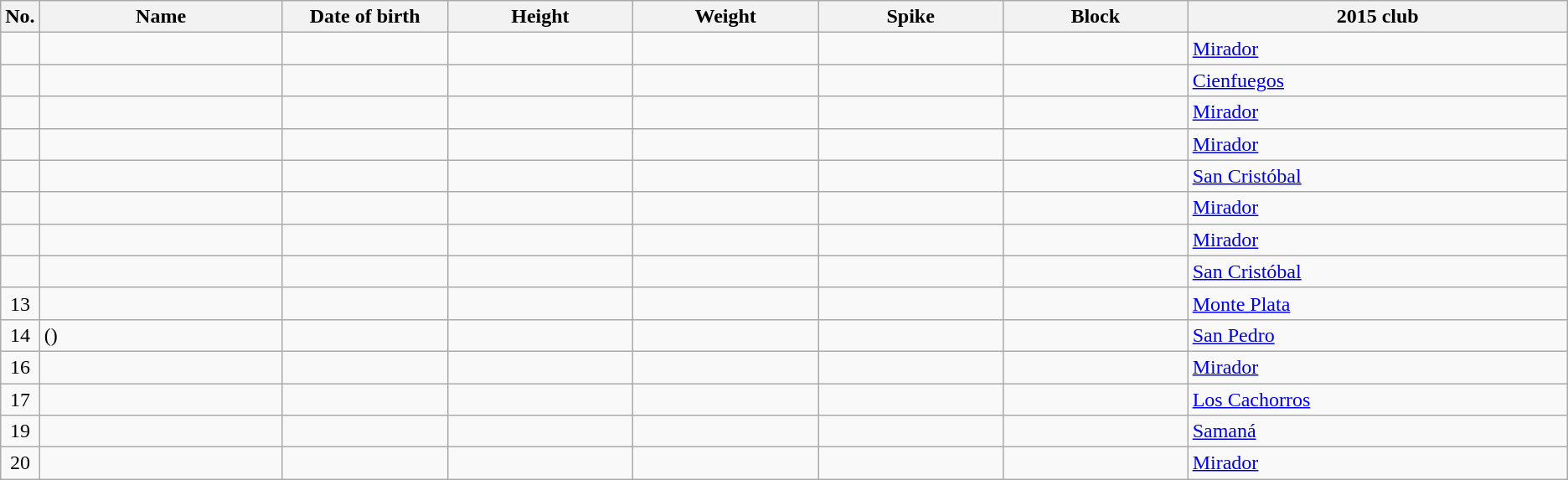<table class="wikitable sortable" style="font-size:100%; text-align:center;">
<tr>
<th>No.</th>
<th style="width:12em">Name</th>
<th style="width:8em">Date of birth</th>
<th style="width:9em">Height</th>
<th style="width:9em">Weight</th>
<th style="width:9em">Spike</th>
<th style="width:9em">Block</th>
<th style="width:19em">2015 club</th>
</tr>
<tr>
<td></td>
<td align=left></td>
<td align=right></td>
<td></td>
<td></td>
<td></td>
<td></td>
<td align=left> <a href='#'>Mirador</a></td>
</tr>
<tr>
<td></td>
<td align=left></td>
<td align=right></td>
<td></td>
<td></td>
<td></td>
<td></td>
<td align=left> <a href='#'>Cienfuegos</a></td>
</tr>
<tr>
<td></td>
<td align=left></td>
<td align=right></td>
<td></td>
<td></td>
<td></td>
<td></td>
<td align=left> <a href='#'>Mirador</a></td>
</tr>
<tr>
<td></td>
<td align=left></td>
<td align=right></td>
<td></td>
<td></td>
<td></td>
<td></td>
<td align=left> <a href='#'>Mirador</a></td>
</tr>
<tr>
<td></td>
<td align=left></td>
<td align=right></td>
<td></td>
<td></td>
<td></td>
<td></td>
<td align=left> <a href='#'>San Cristóbal</a></td>
</tr>
<tr>
<td></td>
<td align=left></td>
<td align=right></td>
<td></td>
<td></td>
<td></td>
<td></td>
<td align=left> <a href='#'>Mirador</a></td>
</tr>
<tr>
<td></td>
<td align=left></td>
<td align=right></td>
<td></td>
<td></td>
<td></td>
<td></td>
<td align=left> <a href='#'>Mirador</a></td>
</tr>
<tr>
<td></td>
<td align=left></td>
<td align=right></td>
<td></td>
<td></td>
<td></td>
<td></td>
<td align=left> <a href='#'>San Cristóbal</a></td>
</tr>
<tr>
<td>13</td>
<td align=left></td>
<td align=right></td>
<td></td>
<td></td>
<td></td>
<td></td>
<td align=left> <a href='#'>Monte Plata</a></td>
</tr>
<tr>
<td>14</td>
<td align=left> ()</td>
<td align=right></td>
<td></td>
<td></td>
<td></td>
<td></td>
<td align=left> <a href='#'>San Pedro</a></td>
</tr>
<tr>
<td>16</td>
<td align=left></td>
<td align=right></td>
<td></td>
<td></td>
<td></td>
<td></td>
<td align=left> <a href='#'>Mirador</a></td>
</tr>
<tr>
<td>17</td>
<td align=left></td>
<td align=right></td>
<td></td>
<td></td>
<td></td>
<td></td>
<td align=left> <a href='#'>Los Cachorros</a></td>
</tr>
<tr>
<td>19</td>
<td align=left></td>
<td align=right></td>
<td></td>
<td></td>
<td></td>
<td></td>
<td align=left> <a href='#'>Samaná</a></td>
</tr>
<tr>
<td>20</td>
<td align=left></td>
<td align=right></td>
<td></td>
<td></td>
<td></td>
<td></td>
<td align=left> <a href='#'>Mirador</a></td>
</tr>
</table>
